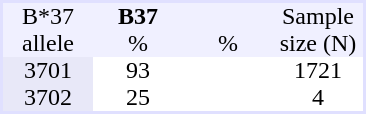<table border="0" cellspacing="0" cellpadding="0" align="center" style="text-align:center; background:#ffffff; margin-right: 1em; border:2px #e0e0ff solid;">
<tr style="background:#f0f0ff">
<td style="width:60px">B*37</td>
<td style="width:60px"><strong>B37</strong></td>
<td style="width:60px"></td>
<td style="width:60px">Sample</td>
</tr>
<tr style="background:#f0f0ff">
<td>allele</td>
<td>%</td>
<td>%</td>
<td>size (N)</td>
</tr>
<tr>
<td style = "background:#e8e8f8">3701</td>
<td>93</td>
<td></td>
<td>1721</td>
</tr>
<tr>
<td style = "background:#e8e8f8">3702</td>
<td>25</td>
<td></td>
<td>4</td>
</tr>
</table>
